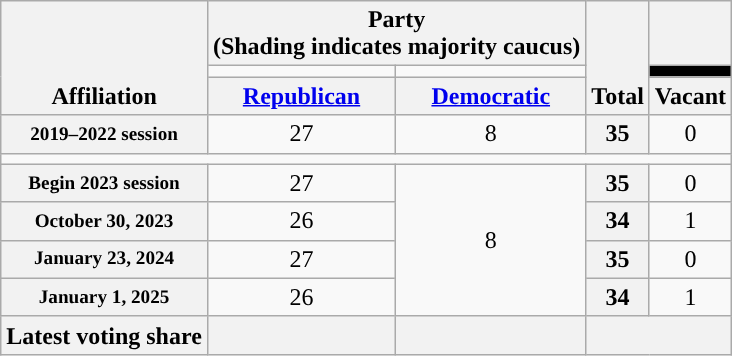<table class=wikitable style="text-align:center">
<tr style="vertical-align:bottom;">
<th rowspan=3>Affiliation</th>
<th colspan=2>Party <div>(Shading indicates majority caucus)</div></th>
<th rowspan=3>Total</th>
<th></th>
</tr>
<tr style="height:5px">
<td style="background-color:"></td>
<td style="background-color:"></td>
<td style="background-color:black"></td>
</tr>
<tr>
<th><a href='#'>Republican</a></th>
<th><a href='#'>Democratic</a></th>
<th>Vacant</th>
</tr>
<tr>
<th nowrap style="font-size:80%">2019–2022 session</th>
<td>27</td>
<td>8</td>
<th>35</th>
<td>0</td>
</tr>
<tr>
<td colspan=5></td>
</tr>
<tr>
<th nowrap style="font-size:80%">Begin 2023 session</th>
<td>27</td>
<td rowspan=4>8</td>
<th>35</th>
<td>0</td>
</tr>
<tr>
<th nowrap style="font-size:80%">October 30, 2023</th>
<td>26</td>
<th>34</th>
<td>1</td>
</tr>
<tr>
<th nowrap style="font-size:80%">January 23, 2024</th>
<td>27</td>
<th>35</th>
<td>0</td>
</tr>
<tr>
<th nowrap style="font-size:80%">January 1, 2025</th>
<td>26</td>
<th>34</th>
<td>1</td>
</tr>
<tr>
<th>Latest voting share</th>
<th></th>
<th></th>
<th colspan="2"></th>
</tr>
</table>
